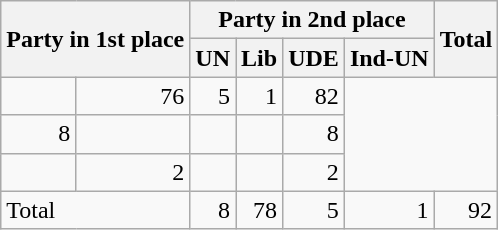<table class="wikitable" style="text-align:right;">
<tr>
<th rowspan="2" colspan="2" style="text-align:left;">Party in 1st place</th>
<th colspan="4">Party in 2nd place</th>
<th rowspan="2">Total</th>
</tr>
<tr>
<th>UN</th>
<th>Lib</th>
<th>UDE</th>
<th>Ind-UN</th>
</tr>
<tr>
<td></td>
<td>76</td>
<td>5</td>
<td>1</td>
<td>82</td>
</tr>
<tr>
<td>8</td>
<td></td>
<td></td>
<td></td>
<td>8</td>
</tr>
<tr>
<td></td>
<td>2</td>
<td></td>
<td></td>
<td>2</td>
</tr>
<tr>
<td colspan="2" style="text-align:left;">Total</td>
<td>8</td>
<td>78</td>
<td>5</td>
<td>1</td>
<td>92</td>
</tr>
</table>
